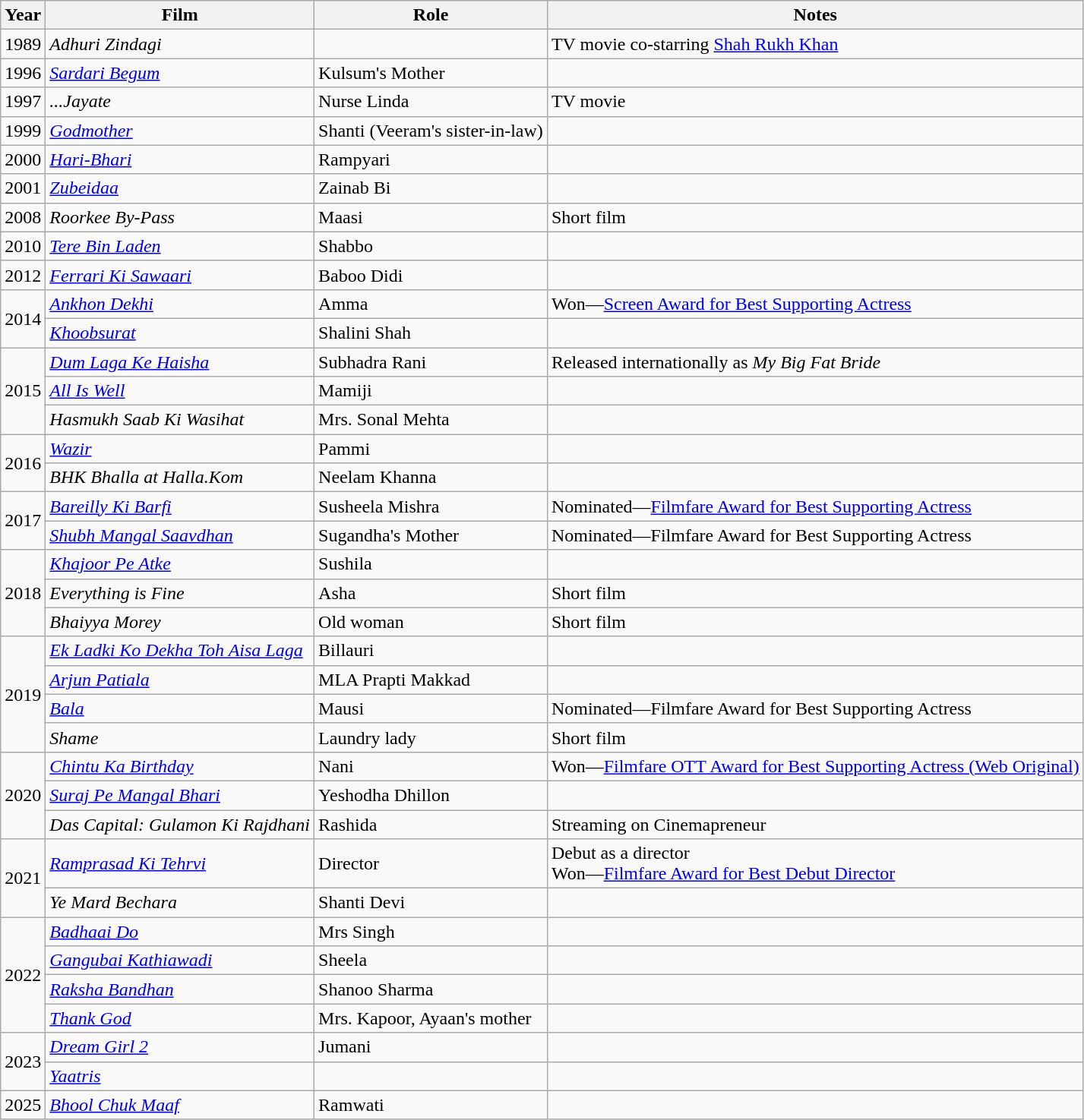<table class="wikitable sortable plainrowheaders">
<tr style="text-align:center;">
<th scope="col">Year</th>
<th scope="col">Film</th>
<th scope="col">Role</th>
<th class="unsortable" scope="col">Notes</th>
</tr>
<tr>
<td>1989</td>
<td><em>Adhuri Zindagi</em></td>
<td></td>
<td>TV movie co-starring <a href='#'>Shah Rukh Khan</a></td>
</tr>
<tr>
<td>1996</td>
<td><em><a href='#'>Sardari Begum</a></em></td>
<td>Kulsum's Mother</td>
<td></td>
</tr>
<tr>
<td>1997</td>
<td><em>...Jayate</em></td>
<td>Nurse Linda</td>
<td>TV movie</td>
</tr>
<tr>
<td>1999</td>
<td><em><a href='#'>Godmother</a></em></td>
<td>Shanti (Veeram's sister-in-law)</td>
<td></td>
</tr>
<tr>
<td>2000</td>
<td><em><a href='#'>Hari-Bhari</a></em></td>
<td>Rampyari</td>
<td></td>
</tr>
<tr>
<td>2001</td>
<td><em><a href='#'>Zubeidaa</a></em></td>
<td>Zainab Bi</td>
<td></td>
</tr>
<tr>
<td>2008</td>
<td><em>Roorkee By-Pass</em></td>
<td>Maasi</td>
<td>Short film</td>
</tr>
<tr>
<td>2010</td>
<td><em><a href='#'>Tere Bin Laden</a></em></td>
<td>Shabbo</td>
<td></td>
</tr>
<tr>
<td>2012</td>
<td><em><a href='#'>Ferrari Ki Sawaari</a></em></td>
<td>Baboo Didi</td>
<td></td>
</tr>
<tr>
<td rowspan="2">2014</td>
<td><em><a href='#'>Ankhon Dekhi</a></em></td>
<td>Amma</td>
<td>Won—<a href='#'>Screen Award for Best Supporting Actress</a></td>
</tr>
<tr>
<td><em><a href='#'>Khoobsurat</a></em></td>
<td>Shalini Shah</td>
<td></td>
</tr>
<tr>
<td rowspan=3>2015</td>
<td><em><a href='#'>Dum Laga Ke Haisha</a></em></td>
<td>Subhadra Rani</td>
<td>Released internationally as <em>My Big Fat Bride</em></td>
</tr>
<tr>
<td><em><a href='#'>All Is Well</a></em></td>
<td>Mamiji</td>
<td></td>
</tr>
<tr>
<td><em>Hasmukh Saab Ki Wasihat</em></td>
<td>Mrs. Sonal Mehta</td>
<td></td>
</tr>
<tr>
<td rowspan=2>2016</td>
<td><em><a href='#'>Wazir</a></em></td>
<td>Pammi</td>
<td></td>
</tr>
<tr>
<td><em>BHK Bhalla at Halla.Kom</em></td>
<td>Neelam Khanna</td>
<td></td>
</tr>
<tr>
<td rowspan=2>2017</td>
<td><em><a href='#'>Bareilly Ki Barfi</a></em></td>
<td>Susheela Mishra</td>
<td>Nominated—<a href='#'>Filmfare Award for Best Supporting Actress</a></td>
</tr>
<tr>
<td><em><a href='#'>Shubh Mangal Saavdhan</a></em></td>
<td>Sugandha's Mother</td>
<td>Nominated—Filmfare Award for Best Supporting Actress</td>
</tr>
<tr>
<td rowspan=3>2018</td>
<td><em><a href='#'>Khajoor Pe Atke</a></em></td>
<td>Sushila</td>
<td></td>
</tr>
<tr>
<td><em>Everything is Fine</em></td>
<td>Asha</td>
<td>Short film</td>
</tr>
<tr>
<td><em>Bhaiyya Morey</em></td>
<td>Old woman</td>
<td>Short film</td>
</tr>
<tr>
<td rowspan=4>2019</td>
<td><em><a href='#'>Ek Ladki Ko Dekha Toh Aisa Laga</a></em></td>
<td>Billauri</td>
<td></td>
</tr>
<tr>
<td><em><a href='#'>Arjun Patiala</a></em></td>
<td>MLA Prapti Makkad</td>
<td></td>
</tr>
<tr>
<td><em><a href='#'>Bala</a></em></td>
<td>Mausi</td>
<td>Nominated—Filmfare Award for Best Supporting Actress</td>
</tr>
<tr>
<td><em>Shame</em></td>
<td>Laundry lady</td>
<td>Short film</td>
</tr>
<tr>
<td rowspan=3>2020</td>
<td><em><a href='#'>Chintu Ka Birthday</a></em></td>
<td>Nani</td>
<td>Won—<a href='#'>Filmfare OTT Award for Best Supporting Actress (Web Original)</a></td>
</tr>
<tr>
<td><em><a href='#'>Suraj Pe Mangal Bhari</a></em></td>
<td>Yeshodha Dhillon</td>
<td></td>
</tr>
<tr>
<td><em>Das Capital: Gulamon Ki Rajdhani</em></td>
<td>Rashida</td>
<td>Streaming on Cinemapreneur</td>
</tr>
<tr>
<td rowspan=2>2021</td>
<td><em><a href='#'>Ramprasad Ki Tehrvi</a></em></td>
<td>Director</td>
<td>Debut as a director<br>Won—<a href='#'>Filmfare Award for Best Debut Director</a></td>
</tr>
<tr>
<td><em>Ye Mard Bechara</em></td>
<td>Shanti Devi</td>
<td></td>
</tr>
<tr>
<td rowspan=4>2022</td>
<td><em><a href='#'>Badhaai Do</a></em></td>
<td>Mrs Singh</td>
<td></td>
</tr>
<tr>
<td><em><a href='#'>Gangubai Kathiawadi</a></em></td>
<td>Sheela</td>
<td></td>
</tr>
<tr>
<td><em><a href='#'>Raksha Bandhan</a></em></td>
<td>Shanoo Sharma</td>
<td></td>
</tr>
<tr>
<td><em><a href='#'>Thank God</a></em></td>
<td>Mrs. Kapoor, Ayaan's mother</td>
<td></td>
</tr>
<tr>
<td rowspan=2>2023</td>
<td><em><a href='#'>Dream Girl 2</a></em></td>
<td>Jumani</td>
<td></td>
</tr>
<tr>
<td><em><a href='#'>Yaatris</a></em></td>
<td></td>
<td></td>
</tr>
<tr>
<td>2025</td>
<td><em><a href='#'>Bhool Chuk Maaf</a></em></td>
<td>Ramwati</td>
<td></td>
</tr>
</table>
